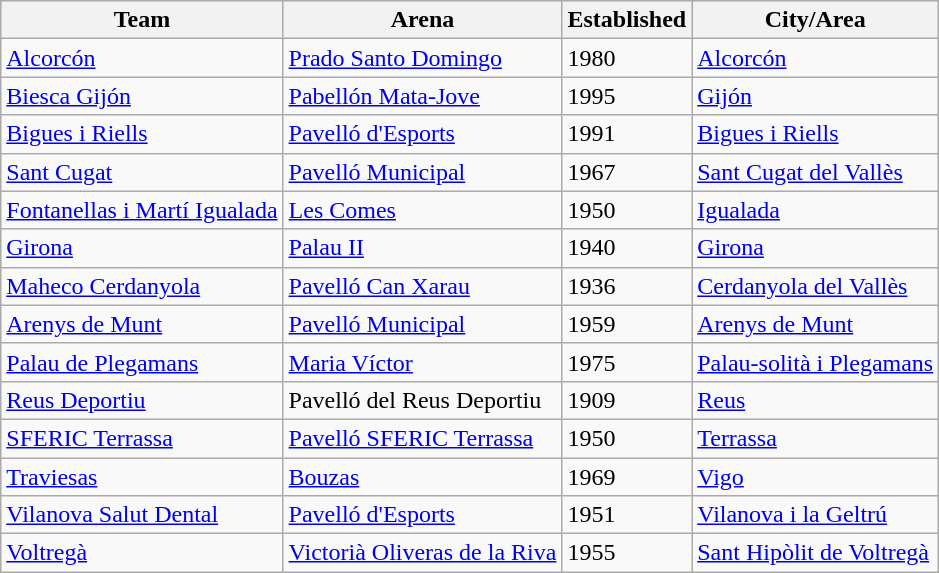<table class="wikitable sortable">
<tr>
<th>Team</th>
<th>Arena</th>
<th>Established</th>
<th>City/Area</th>
</tr>
<tr>
<td><a href='#'>Alcorcón</a></td>
<td><a href='#'>Prado Santo Domingo</a></td>
<td>1980</td>
<td><a href='#'>Alcorcón</a></td>
</tr>
<tr>
<td><a href='#'>Biesca Gijón</a></td>
<td><a href='#'>Pabellón Mata-Jove</a></td>
<td>1995</td>
<td><a href='#'>Gijón</a></td>
</tr>
<tr>
<td><a href='#'>Bigues i Riells</a></td>
<td><a href='#'>Pavelló d'Esports</a></td>
<td>1991</td>
<td><a href='#'>Bigues i Riells</a></td>
</tr>
<tr>
<td><a href='#'>Sant Cugat</a></td>
<td><a href='#'>Pavelló Municipal</a></td>
<td>1967</td>
<td><a href='#'>Sant Cugat del Vallès</a></td>
</tr>
<tr>
<td><a href='#'>Fontanellas i Martí Igualada</a></td>
<td><a href='#'>Les Comes</a></td>
<td>1950</td>
<td><a href='#'>Igualada</a></td>
</tr>
<tr>
<td><a href='#'>Girona</a></td>
<td><a href='#'>Palau II</a></td>
<td>1940</td>
<td><a href='#'>Girona</a></td>
</tr>
<tr>
<td><a href='#'>Maheco Cerdanyola</a></td>
<td><a href='#'>Pavelló Can Xarau</a></td>
<td>1936</td>
<td><a href='#'>Cerdanyola del Vallès</a></td>
</tr>
<tr>
<td><a href='#'>Arenys de Munt</a></td>
<td><a href='#'>Pavelló Municipal</a></td>
<td>1959</td>
<td><a href='#'>Arenys de Munt</a></td>
</tr>
<tr>
<td><a href='#'>Palau de Plegamans</a></td>
<td><a href='#'>Maria Víctor</a></td>
<td>1975</td>
<td><a href='#'>Palau-solità i Plegamans</a></td>
</tr>
<tr>
<td><a href='#'>Reus Deportiu</a></td>
<td>Pavelló del Reus Deportiu</td>
<td>1909</td>
<td><a href='#'>Reus</a></td>
</tr>
<tr>
<td><a href='#'>SFERIC Terrassa</a></td>
<td><a href='#'>Pavelló SFERIC Terrassa</a></td>
<td>1950</td>
<td><a href='#'>Terrassa</a></td>
</tr>
<tr>
<td><a href='#'>Traviesas</a></td>
<td><a href='#'>Bouzas</a></td>
<td>1969</td>
<td><a href='#'>Vigo</a></td>
</tr>
<tr>
<td><a href='#'>Vilanova Salut Dental</a></td>
<td><a href='#'>Pavelló d'Esports</a></td>
<td>1951</td>
<td><a href='#'>Vilanova i la Geltrú</a></td>
</tr>
<tr>
<td><a href='#'>Voltregà</a></td>
<td><a href='#'>Victorià Oliveras de la Riva</a></td>
<td>1955</td>
<td><a href='#'>Sant Hipòlit de Voltregà</a></td>
</tr>
</table>
